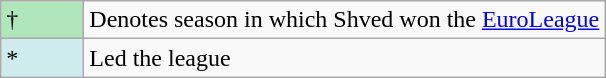<table class="wikitable">
<tr>
<td style="background:#AFE6BA; width:3em;">†</td>
<td>Denotes season in which Shved won the <a href='#'>EuroLeague</a></td>
</tr>
<tr>
<td style="background:#CFECEC; width:1em">*</td>
<td>Led the league</td>
</tr>
</table>
